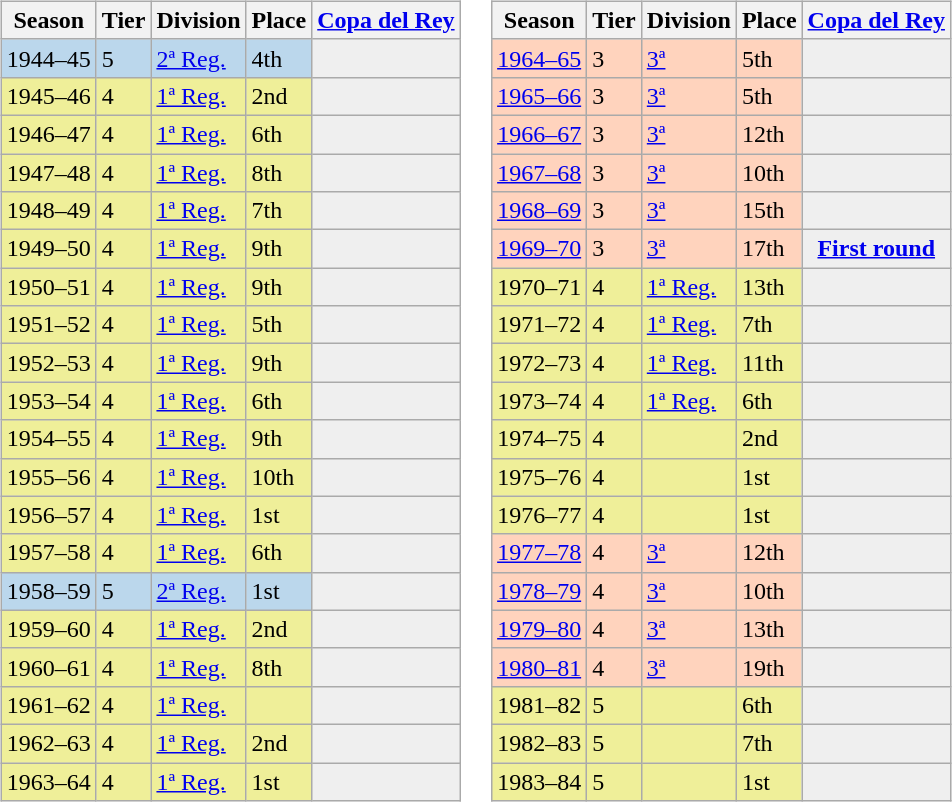<table>
<tr>
<td valign="top" width=0%><br><table class="wikitable">
<tr style="background:#f0f6fa;">
<th>Season</th>
<th>Tier</th>
<th>Division</th>
<th>Place</th>
<th><a href='#'>Copa del Rey</a></th>
</tr>
<tr>
<td style="background:#BBD7EC;">1944–45</td>
<td style="background:#BBD7EC;">5</td>
<td style="background:#BBD7EC;"><a href='#'>2ª Reg.</a></td>
<td style="background:#BBD7EC;">4th</td>
<th style="background:#efefef;"></th>
</tr>
<tr>
<td style="background:#EFEF99;">1945–46</td>
<td style="background:#EFEF99;">4</td>
<td style="background:#EFEF99;"><a href='#'>1ª Reg.</a></td>
<td style="background:#EFEF99;">2nd</td>
<td style="background:#efefef;"></td>
</tr>
<tr>
<td style="background:#EFEF99;">1946–47</td>
<td style="background:#EFEF99;">4</td>
<td style="background:#EFEF99;"><a href='#'>1ª Reg.</a></td>
<td style="background:#EFEF99;">6th</td>
<td style="background:#efefef;"></td>
</tr>
<tr>
<td style="background:#EFEF99;">1947–48</td>
<td style="background:#EFEF99;">4</td>
<td style="background:#EFEF99;"><a href='#'>1ª Reg.</a></td>
<td style="background:#EFEF99;">8th</td>
<td style="background:#efefef;"></td>
</tr>
<tr>
<td style="background:#EFEF99;">1948–49</td>
<td style="background:#EFEF99;">4</td>
<td style="background:#EFEF99;"><a href='#'>1ª Reg.</a></td>
<td style="background:#EFEF99;">7th</td>
<td style="background:#efefef;"></td>
</tr>
<tr>
<td style="background:#EFEF99;">1949–50</td>
<td style="background:#EFEF99;">4</td>
<td style="background:#EFEF99;"><a href='#'>1ª Reg.</a></td>
<td style="background:#EFEF99;">9th</td>
<td style="background:#efefef;"></td>
</tr>
<tr>
<td style="background:#EFEF99;">1950–51</td>
<td style="background:#EFEF99;">4</td>
<td style="background:#EFEF99;"><a href='#'>1ª Reg.</a></td>
<td style="background:#EFEF99;">9th</td>
<td style="background:#efefef;"></td>
</tr>
<tr>
<td style="background:#EFEF99;">1951–52</td>
<td style="background:#EFEF99;">4</td>
<td style="background:#EFEF99;"><a href='#'>1ª Reg.</a></td>
<td style="background:#EFEF99;">5th</td>
<td style="background:#efefef;"></td>
</tr>
<tr>
<td style="background:#EFEF99;">1952–53</td>
<td style="background:#EFEF99;">4</td>
<td style="background:#EFEF99;"><a href='#'>1ª Reg.</a></td>
<td style="background:#EFEF99;">9th</td>
<td style="background:#efefef;"></td>
</tr>
<tr>
<td style="background:#EFEF99;">1953–54</td>
<td style="background:#EFEF99;">4</td>
<td style="background:#EFEF99;"><a href='#'>1ª Reg.</a></td>
<td style="background:#EFEF99;">6th</td>
<td style="background:#efefef;"></td>
</tr>
<tr>
<td style="background:#EFEF99;">1954–55</td>
<td style="background:#EFEF99;">4</td>
<td style="background:#EFEF99;"><a href='#'>1ª Reg.</a></td>
<td style="background:#EFEF99;">9th</td>
<td style="background:#efefef;"></td>
</tr>
<tr>
<td style="background:#EFEF99;">1955–56</td>
<td style="background:#EFEF99;">4</td>
<td style="background:#EFEF99;"><a href='#'>1ª Reg.</a></td>
<td style="background:#EFEF99;">10th</td>
<td style="background:#efefef;"></td>
</tr>
<tr>
<td style="background:#EFEF99;">1956–57</td>
<td style="background:#EFEF99;">4</td>
<td style="background:#EFEF99;"><a href='#'>1ª Reg.</a></td>
<td style="background:#EFEF99;">1st</td>
<td style="background:#efefef;"></td>
</tr>
<tr>
<td style="background:#EFEF99;">1957–58</td>
<td style="background:#EFEF99;">4</td>
<td style="background:#EFEF99;"><a href='#'>1ª Reg.</a></td>
<td style="background:#EFEF99;">6th</td>
<td style="background:#efefef;"></td>
</tr>
<tr>
<td style="background:#BBD7EC;">1958–59</td>
<td style="background:#BBD7EC;">5</td>
<td style="background:#BBD7EC;"><a href='#'>2ª Reg.</a></td>
<td style="background:#BBD7EC;">1st</td>
<th style="background:#efefef;"></th>
</tr>
<tr>
<td style="background:#EFEF99;">1959–60</td>
<td style="background:#EFEF99;">4</td>
<td style="background:#EFEF99;"><a href='#'>1ª Reg.</a></td>
<td style="background:#EFEF99;">2nd</td>
<td style="background:#efefef;"></td>
</tr>
<tr>
<td style="background:#EFEF99;">1960–61</td>
<td style="background:#EFEF99;">4</td>
<td style="background:#EFEF99;"><a href='#'>1ª Reg.</a></td>
<td style="background:#EFEF99;">8th</td>
<td style="background:#efefef;"></td>
</tr>
<tr>
<td style="background:#EFEF99;">1961–62</td>
<td style="background:#EFEF99;">4</td>
<td style="background:#EFEF99;"><a href='#'>1ª Reg.</a></td>
<td style="background:#EFEF99;"></td>
<td style="background:#efefef;"></td>
</tr>
<tr>
<td style="background:#EFEF99;">1962–63</td>
<td style="background:#EFEF99;">4</td>
<td style="background:#EFEF99;"><a href='#'>1ª Reg.</a></td>
<td style="background:#EFEF99;">2nd</td>
<td style="background:#efefef;"></td>
</tr>
<tr>
<td style="background:#EFEF99;">1963–64</td>
<td style="background:#EFEF99;">4</td>
<td style="background:#EFEF99;"><a href='#'>1ª Reg.</a></td>
<td style="background:#EFEF99;">1st</td>
<td style="background:#efefef;"></td>
</tr>
</table>
</td>
<td valign="top" width=0%><br><table class="wikitable">
<tr style="background:#f0f6fa;">
<th>Season</th>
<th>Tier</th>
<th>Division</th>
<th>Place</th>
<th><a href='#'>Copa del Rey</a></th>
</tr>
<tr>
<td style="background:#FFD3BD;"><a href='#'>1964–65</a></td>
<td style="background:#FFD3BD;">3</td>
<td style="background:#FFD3BD;"><a href='#'>3ª</a></td>
<td style="background:#FFD3BD;">5th</td>
<th style="background:#efefef;"></th>
</tr>
<tr>
<td style="background:#FFD3BD;"><a href='#'>1965–66</a></td>
<td style="background:#FFD3BD;">3</td>
<td style="background:#FFD3BD;"><a href='#'>3ª</a></td>
<td style="background:#FFD3BD;">5th</td>
<th style="background:#efefef;"></th>
</tr>
<tr>
<td style="background:#FFD3BD;"><a href='#'>1966–67</a></td>
<td style="background:#FFD3BD;">3</td>
<td style="background:#FFD3BD;"><a href='#'>3ª</a></td>
<td style="background:#FFD3BD;">12th</td>
<th style="background:#efefef;"></th>
</tr>
<tr>
<td style="background:#FFD3BD;"><a href='#'>1967–68</a></td>
<td style="background:#FFD3BD;">3</td>
<td style="background:#FFD3BD;"><a href='#'>3ª</a></td>
<td style="background:#FFD3BD;">10th</td>
<th style="background:#efefef;"></th>
</tr>
<tr>
<td style="background:#FFD3BD;"><a href='#'>1968–69</a></td>
<td style="background:#FFD3BD;">3</td>
<td style="background:#FFD3BD;"><a href='#'>3ª</a></td>
<td style="background:#FFD3BD;">15th</td>
<th style="background:#efefef;"></th>
</tr>
<tr>
<td style="background:#FFD3BD;"><a href='#'>1969–70</a></td>
<td style="background:#FFD3BD;">3</td>
<td style="background:#FFD3BD;"><a href='#'>3ª</a></td>
<td style="background:#FFD3BD;">17th</td>
<th style="background:#efefef;"><a href='#'>First round</a></th>
</tr>
<tr>
<td style="background:#EFEF99;">1970–71</td>
<td style="background:#EFEF99;">4</td>
<td style="background:#EFEF99;"><a href='#'>1ª Reg.</a></td>
<td style="background:#EFEF99;">13th</td>
<td style="background:#efefef;"></td>
</tr>
<tr>
<td style="background:#EFEF99;">1971–72</td>
<td style="background:#EFEF99;">4</td>
<td style="background:#EFEF99;"><a href='#'>1ª Reg.</a></td>
<td style="background:#EFEF99;">7th</td>
<td style="background:#efefef;"></td>
</tr>
<tr>
<td style="background:#EFEF99;">1972–73</td>
<td style="background:#EFEF99;">4</td>
<td style="background:#EFEF99;"><a href='#'>1ª Reg.</a></td>
<td style="background:#EFEF99;">11th</td>
<td style="background:#efefef;"></td>
</tr>
<tr>
<td style="background:#EFEF99;">1973–74</td>
<td style="background:#EFEF99;">4</td>
<td style="background:#EFEF99;"><a href='#'>1ª Reg.</a></td>
<td style="background:#EFEF99;">6th</td>
<td style="background:#efefef;"></td>
</tr>
<tr>
<td style="background:#EFEF99;">1974–75</td>
<td style="background:#EFEF99;">4</td>
<td style="background:#EFEF99;"></td>
<td style="background:#EFEF99;">2nd</td>
<td style="background:#efefef;"></td>
</tr>
<tr>
<td style="background:#EFEF99;">1975–76</td>
<td style="background:#EFEF99;">4</td>
<td style="background:#EFEF99;"></td>
<td style="background:#EFEF99;">1st</td>
<td style="background:#efefef;"></td>
</tr>
<tr>
<td style="background:#EFEF99;">1976–77</td>
<td style="background:#EFEF99;">4</td>
<td style="background:#EFEF99;"></td>
<td style="background:#EFEF99;">1st</td>
<td style="background:#efefef;"></td>
</tr>
<tr>
<td style="background:#FFD3BD;"><a href='#'>1977–78</a></td>
<td style="background:#FFD3BD;">4</td>
<td style="background:#FFD3BD;"><a href='#'>3ª</a></td>
<td style="background:#FFD3BD;">12th</td>
<td style="background:#efefef;"></td>
</tr>
<tr>
<td style="background:#FFD3BD;"><a href='#'>1978–79</a></td>
<td style="background:#FFD3BD;">4</td>
<td style="background:#FFD3BD;"><a href='#'>3ª</a></td>
<td style="background:#FFD3BD;">10th</td>
<td style="background:#efefef;"></td>
</tr>
<tr>
<td style="background:#FFD3BD;"><a href='#'>1979–80</a></td>
<td style="background:#FFD3BD;">4</td>
<td style="background:#FFD3BD;"><a href='#'>3ª</a></td>
<td style="background:#FFD3BD;">13th</td>
<td style="background:#efefef;"></td>
</tr>
<tr>
<td style="background:#FFD3BD;"><a href='#'>1980–81</a></td>
<td style="background:#FFD3BD;">4</td>
<td style="background:#FFD3BD;"><a href='#'>3ª</a></td>
<td style="background:#FFD3BD;">19th</td>
<td style="background:#efefef;"></td>
</tr>
<tr>
<td style="background:#EFEF99;">1981–82</td>
<td style="background:#EFEF99;">5</td>
<td style="background:#EFEF99;"></td>
<td style="background:#EFEF99;">6th</td>
<td style="background:#efefef;"></td>
</tr>
<tr>
<td style="background:#EFEF99;">1982–83</td>
<td style="background:#EFEF99;">5</td>
<td style="background:#EFEF99;"></td>
<td style="background:#EFEF99;">7th</td>
<td style="background:#efefef;"></td>
</tr>
<tr>
<td style="background:#EFEF99;">1983–84</td>
<td style="background:#EFEF99;">5</td>
<td style="background:#EFEF99;"></td>
<td style="background:#EFEF99;">1st</td>
<td style="background:#efefef;"></td>
</tr>
</table>
</td>
</tr>
</table>
